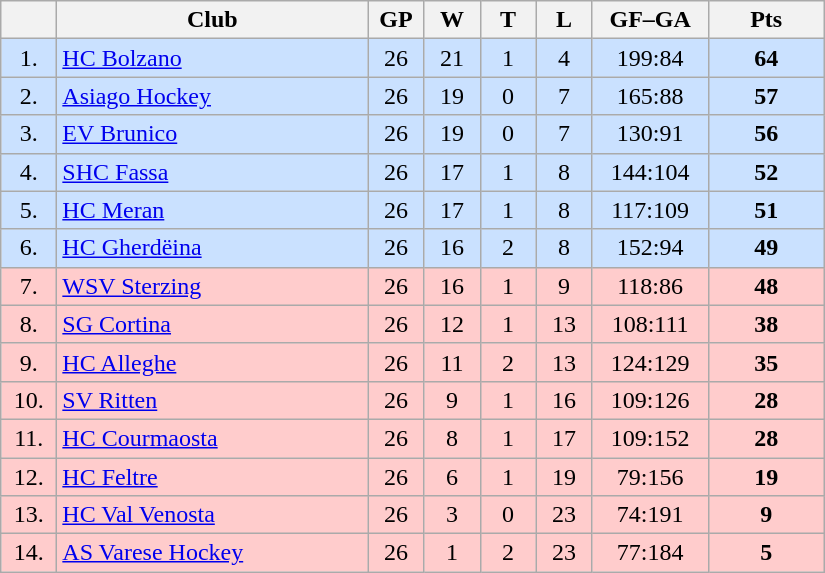<table class="wikitable">
<tr>
<th width="30"></th>
<th width="200">Club</th>
<th width="30">GP</th>
<th width="30">W</th>
<th width="30">T</th>
<th width="30">L</th>
<th width="70">GF–GA</th>
<th width="70">Pts</th>
</tr>
<tr bgcolor="#CAE1FF" align="center">
<td>1.</td>
<td align="left"><a href='#'>HC Bolzano</a></td>
<td>26</td>
<td>21</td>
<td>1</td>
<td>4</td>
<td>199:84</td>
<td><strong>64</strong></td>
</tr>
<tr bgcolor="#CAE1FF" align="center">
<td>2.</td>
<td align="left"><a href='#'>Asiago Hockey</a></td>
<td>26</td>
<td>19</td>
<td>0</td>
<td>7</td>
<td>165:88</td>
<td><strong>57</strong></td>
</tr>
<tr bgcolor="#CAE1FF" align="center">
<td>3.</td>
<td align="left"><a href='#'>EV Brunico</a></td>
<td>26</td>
<td>19</td>
<td>0</td>
<td>7</td>
<td>130:91</td>
<td><strong>56</strong></td>
</tr>
<tr bgcolor="#CAE1FF" align="center">
<td>4.</td>
<td align="left"><a href='#'>SHC Fassa</a></td>
<td>26</td>
<td>17</td>
<td>1</td>
<td>8</td>
<td>144:104</td>
<td><strong>52</strong></td>
</tr>
<tr bgcolor="#CAE1FF" align="center">
<td>5.</td>
<td align="left"><a href='#'>HC Meran</a></td>
<td>26</td>
<td>17</td>
<td>1</td>
<td>8</td>
<td>117:109</td>
<td><strong>51</strong></td>
</tr>
<tr bgcolor="#CAE1FF" align="center">
<td>6.</td>
<td align="left"><a href='#'>HC Gherdëina</a></td>
<td>26</td>
<td>16</td>
<td>2</td>
<td>8</td>
<td>152:94</td>
<td><strong>49</strong></td>
</tr>
<tr bgcolor="#FFCCCC" align="center">
<td>7.</td>
<td align="left"><a href='#'>WSV Sterzing</a></td>
<td>26</td>
<td>16</td>
<td>1</td>
<td>9</td>
<td>118:86</td>
<td><strong>48</strong></td>
</tr>
<tr bgcolor="#FFCCCC" align="center">
<td>8.</td>
<td align="left"><a href='#'>SG Cortina</a></td>
<td>26</td>
<td>12</td>
<td>1</td>
<td>13</td>
<td>108:111</td>
<td><strong>38</strong></td>
</tr>
<tr bgcolor="#FFCCCC" align="center">
<td>9.</td>
<td align="left"><a href='#'>HC Alleghe</a></td>
<td>26</td>
<td>11</td>
<td>2</td>
<td>13</td>
<td>124:129</td>
<td><strong>35</strong></td>
</tr>
<tr bgcolor="#FFCCCC" align="center">
<td>10.</td>
<td align="left"><a href='#'>SV Ritten</a></td>
<td>26</td>
<td>9</td>
<td>1</td>
<td>16</td>
<td>109:126</td>
<td><strong>28</strong></td>
</tr>
<tr bgcolor="#FFCCCC" align="center">
<td>11.</td>
<td align="left"><a href='#'>HC Courmaosta</a></td>
<td>26</td>
<td>8</td>
<td>1</td>
<td>17</td>
<td>109:152</td>
<td><strong>28</strong></td>
</tr>
<tr bgcolor="#FFCCCC" align="center">
<td>12.</td>
<td align="left"><a href='#'>HC Feltre</a></td>
<td>26</td>
<td>6</td>
<td>1</td>
<td>19</td>
<td>79:156</td>
<td><strong>19</strong></td>
</tr>
<tr bgcolor="#FFCCCC" align="center">
<td>13.</td>
<td align="left"><a href='#'>HC Val Venosta</a></td>
<td>26</td>
<td>3</td>
<td>0</td>
<td>23</td>
<td>74:191</td>
<td><strong>9</strong></td>
</tr>
<tr bgcolor="#FFCCCC" align="center">
<td>14.</td>
<td align="left"><a href='#'>AS Varese Hockey</a></td>
<td>26</td>
<td>1</td>
<td>2</td>
<td>23</td>
<td>77:184</td>
<td><strong>5</strong></td>
</tr>
</table>
